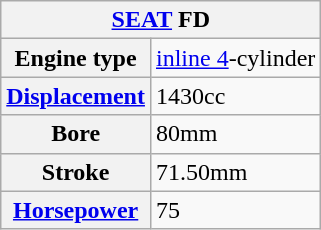<table class="wikitable">
<tr>
<th colspan=2><a href='#'>SEAT</a> FD</th>
</tr>
<tr>
<th>Engine type</th>
<td><a href='#'>inline 4</a>-cylinder</td>
</tr>
<tr>
<th><a href='#'>Displacement</a></th>
<td>1430cc</td>
</tr>
<tr>
<th>Bore</th>
<td>80mm</td>
</tr>
<tr>
<th>Stroke</th>
<td>71.50mm</td>
</tr>
<tr>
<th><a href='#'>Horsepower</a></th>
<td>75</td>
</tr>
</table>
